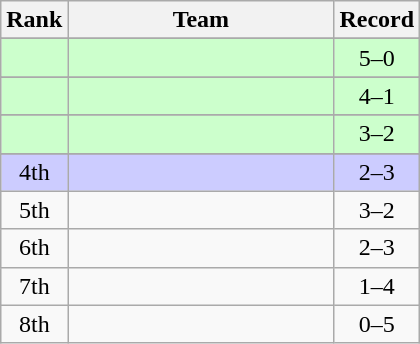<table class=wikitable style="text-align:center;">
<tr>
<th>Rank</th>
<th width=170>Team</th>
<th>Record</th>
</tr>
<tr>
</tr>
<tr bgcolor="#ccffcc">
<td></td>
<td align=left></td>
<td>5–0</td>
</tr>
<tr>
</tr>
<tr bgcolor="#ccffcc">
<td></td>
<td align=left></td>
<td>4–1</td>
</tr>
<tr>
</tr>
<tr bgcolor="#ccffcc">
<td></td>
<td align=left></td>
<td>3–2</td>
</tr>
<tr>
</tr>
<tr bgcolor="#ccccff">
<td>4th</td>
<td align=left></td>
<td>2–3</td>
</tr>
<tr>
<td>5th</td>
<td align=left></td>
<td>3–2</td>
</tr>
<tr>
<td>6th</td>
<td align=left></td>
<td>2–3</td>
</tr>
<tr>
<td>7th</td>
<td align=left></td>
<td>1–4</td>
</tr>
<tr>
<td>8th</td>
<td align=left></td>
<td>0–5</td>
</tr>
</table>
